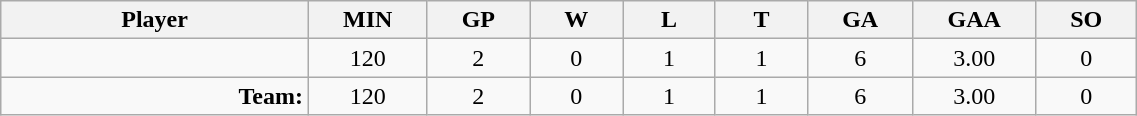<table class="wikitable sortable" width="60%">
<tr>
<th bgcolor="#DDDDFF" width="10%">Player</th>
<th width="3%" bgcolor="#DDDDFF" title="Minutes played">MIN</th>
<th width="3%" bgcolor="#DDDDFF" title="Games played in">GP</th>
<th width="3%" bgcolor="#DDDDFF" title="Games played in">W</th>
<th width="3%" bgcolor="#DDDDFF"title="Games played in">L</th>
<th width="3%" bgcolor="#DDDDFF" title="Ties">T</th>
<th width="3%" bgcolor="#DDDDFF" title="Goals against">GA</th>
<th width="3%" bgcolor="#DDDDFF" title="Goals against average">GAA</th>
<th width="3%" bgcolor="#DDDDFF" title="Shut-outs">SO</th>
</tr>
<tr align="center">
<td align="right"></td>
<td>120</td>
<td>2</td>
<td>0</td>
<td>1</td>
<td>1</td>
<td>6</td>
<td>3.00</td>
<td>0</td>
</tr>
<tr align="center">
<td align="right"><strong>Team:</strong></td>
<td>120</td>
<td>2</td>
<td>0</td>
<td>1</td>
<td>1</td>
<td>6</td>
<td>3.00</td>
<td>0</td>
</tr>
</table>
